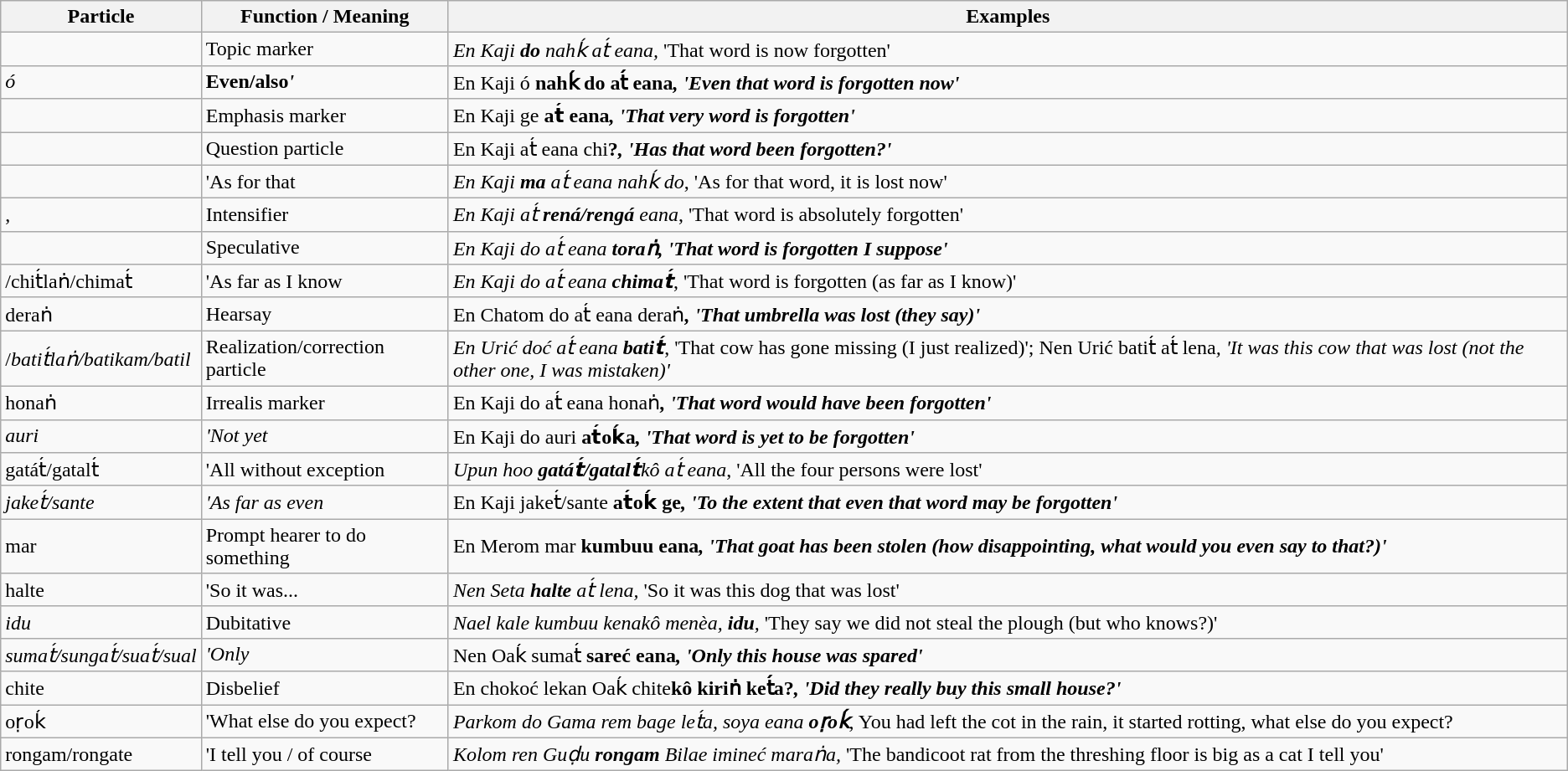<table class="wikitable">
<tr>
<th>Particle</th>
<th>Function / Meaning</th>
<th>Examples</th>
</tr>
<tr>
<td></td>
<td>Topic marker</td>
<td><em>En Kaji <strong>do</strong> nahḱ at́ eana,</em> 'That word is now forgotten'</td>
</tr>
<tr>
<td><em>ó</em></td>
<td><strong>Even/also<em>'</td>
<td></em>En Kaji </strong>ó<strong> nahḱ do at́ eana<em>, 'Even that word is forgotten now'</td>
</tr>
<tr>
<td></td>
<td>Emphasis marker</td>
<td></em>En Kaji </strong>ge<strong> at́ eana<em>, 'That very word is forgotten'</td>
</tr>
<tr>
<td></td>
<td>Question particle</td>
<td></em>En Kaji at́ eana </strong>chi<strong>?<em>, 'Has that word been forgotten?'</td>
</tr>
<tr>
<td></td>
<td></em>'As for that</strong></td>
<td><em>En Kaji <strong>ma</strong> at́ eana nahḱ do</em>, 'As for that word, it is lost now'</td>
</tr>
<tr>
<td>, </td>
<td>Intensifier</td>
<td><em>En Kaji at́ <strong>rená/rengá</strong> eana</em>, 'That word is absolutely forgotten'</td>
</tr>
<tr>
<td></td>
<td>Speculative</td>
<td><em>En Kaji do at́ eana <strong>toraṅ<strong><em>, 'That word is forgotten I suppose'</td>
</tr>
<tr>
<td>/</em>chit́laṅ/chimat́<em></td>
<td></em>'As far as I know</strong></td>
<td><em>En Kaji do at́ eana <strong>chimat́</em></strong>, 'That word is forgotten (as far as I know)'</td>
</tr>
<tr>
<td></em>deraṅ<em></td>
<td>Hearsay</td>
<td></em>En Chatom do at́ eana </strong>deraṅ<strong><em>, 'That umbrella was lost (they say)'</td>
</tr>
<tr>
<td>/<em>batit́laṅ/batikam/batil</em></td>
<td>Realization/correction particle</td>
<td><em>En Urić doć at́ eana <strong>batit́</em></strong>, 'That cow has gone missing (I just realized)'; </em>Nen Urić batit́ at́ lena<em>, 'It was this cow that was lost (not the other one, I was mistaken)'</td>
</tr>
<tr>
<td></em>honaṅ<em></td>
<td>Irrealis marker</td>
<td></em>En Kaji do at́ eana </strong>honaṅ<strong><em>, 'That word would have been forgotten'</td>
</tr>
<tr>
<td><em>auri</em></td>
<td><em>'Not yet<strong></td>
<td></em>En Kaji do </strong>auri<strong> at́oḱa<em>, 'That word is yet to be forgotten'</td>
</tr>
<tr>
<td></em>gatát́/gatalt́<em></td>
<td></em>'All without exception</strong></td>
<td><em>Upun hoo <strong>gatát́/gatalt́</strong>kô at́ eana</em>, 'All the four persons were lost'</td>
</tr>
<tr>
<td><em>jaket́/sante</em></td>
<td><em>'As far as even<strong></td>
<td></em>En Kaji </strong>jaket́/sante<strong> at́oḱ ge<em>, 'To the extent that even that word may be forgotten'</td>
</tr>
<tr>
<td></em>mar<em></td>
<td>Prompt hearer to do something</td>
<td></em>En Merom </strong>mar<strong> kumbuu eana<em>, 'That goat has been stolen (how disappointing, what would you even say to that?)'</td>
</tr>
<tr>
<td></em>halte<em></td>
<td></em>'So it was...</strong></td>
<td><em>Nen Seta <strong>halte</strong> at́ lena,</em> 'So it was this dog that was lost'</td>
</tr>
<tr>
<td><em>idu</em></td>
<td>Dubitative</td>
<td><em>Nael kale kumbuu kenakô menèa, <strong>idu</strong>,</em> 'They say we did not steal the plough (but who knows?)'</td>
</tr>
<tr>
<td><em>sumat́/sungat́/suat́/sual</em></td>
<td><em>'Only<strong></td>
<td></em>Nen Oaḱ </strong>sumat́<strong> sareć eana<em>, 'Only this house was spared'</td>
</tr>
<tr>
<td></em>chite<em></td>
<td>Disbelief</td>
<td></em>En chokoć lekan Oaḱ </strong>chite<strong>kô kiriṅ ket́a?<em>, 'Did they really buy this small house?'</td>
</tr>
<tr>
<td></em>oṛoḱ<em></td>
<td></em>'What else do you expect?</strong></td>
<td><em>Parkom do Gama rem bage let́a, soya eana <strong>oṛoḱ</em></strong>, You had left the cot in the rain, it started rotting, what else do you expect?</td>
</tr>
<tr>
<td></em>rongam/rongate<em></td>
<td></em>'I tell you / of course</strong></td>
<td><em>Kolom ren Guḍu <strong>rongam</strong> Bilae imineć maraṅa,</em> 'The bandicoot rat from the threshing floor is big as a cat I tell you'</td>
</tr>
</table>
